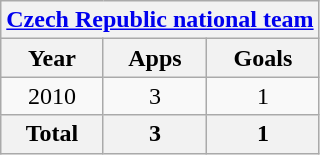<table class="wikitable" style="text-align:center">
<tr>
<th colspan=3><a href='#'>Czech Republic national team</a></th>
</tr>
<tr>
<th>Year</th>
<th>Apps</th>
<th>Goals</th>
</tr>
<tr>
<td>2010</td>
<td>3</td>
<td>1</td>
</tr>
<tr>
<th>Total</th>
<th>3</th>
<th>1</th>
</tr>
</table>
